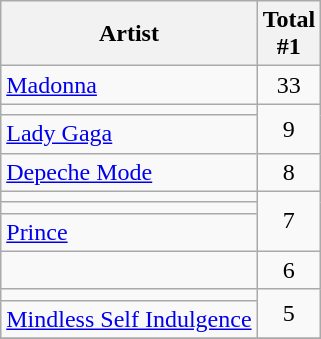<table class="wikitable sortable plainrowheaders">
<tr>
<th>Artist</th>
<th>Total<br>#1</th>
</tr>
<tr>
<td><a href='#'>Madonna</a></td>
<td align="center">33</td>
</tr>
<tr>
<td></td>
<td rowspan="2" align="center">9</td>
</tr>
<tr>
<td><a href='#'>Lady Gaga</a></td>
</tr>
<tr>
<td><a href='#'>Depeche Mode</a></td>
<td align="center">8</td>
</tr>
<tr>
<td></td>
<td rowspan="3" align="center">7</td>
</tr>
<tr>
<td></td>
</tr>
<tr>
<td><a href='#'>Prince</a></td>
</tr>
<tr>
<td></td>
<td align="center">6</td>
</tr>
<tr>
<td></td>
<td rowspan="2" align="center">5</td>
</tr>
<tr>
<td><a href='#'>Mindless Self Indulgence</a></td>
</tr>
<tr>
</tr>
</table>
